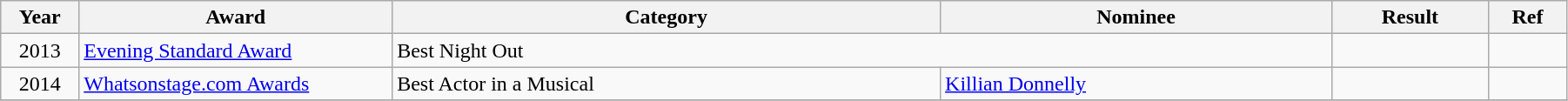<table class="wikitable" width="95%">
<tr>
<th width="5%">Year</th>
<th width="20%">Award</th>
<th width="35%">Category</th>
<th width="25%">Nominee</th>
<th width="10%">Result</th>
<th width="5%">Ref</th>
</tr>
<tr>
<td rowspan="1" align="center">2013</td>
<td rowspan="1"><a href='#'>Evening Standard Award</a></td>
<td colspan="2">Best Night Out</td>
<td></td>
<td rowspan="1" align="center"></td>
</tr>
<tr>
<td rowspan="1" align="center">2014</td>
<td rowspan="1"><a href='#'>Whatsonstage.com Awards</a></td>
<td colspan="1">Best Actor in a Musical</td>
<td colspan="1"><a href='#'>Killian Donnelly</a></td>
<td></td>
<td rowspan="1" align="center"></td>
</tr>
<tr>
</tr>
</table>
